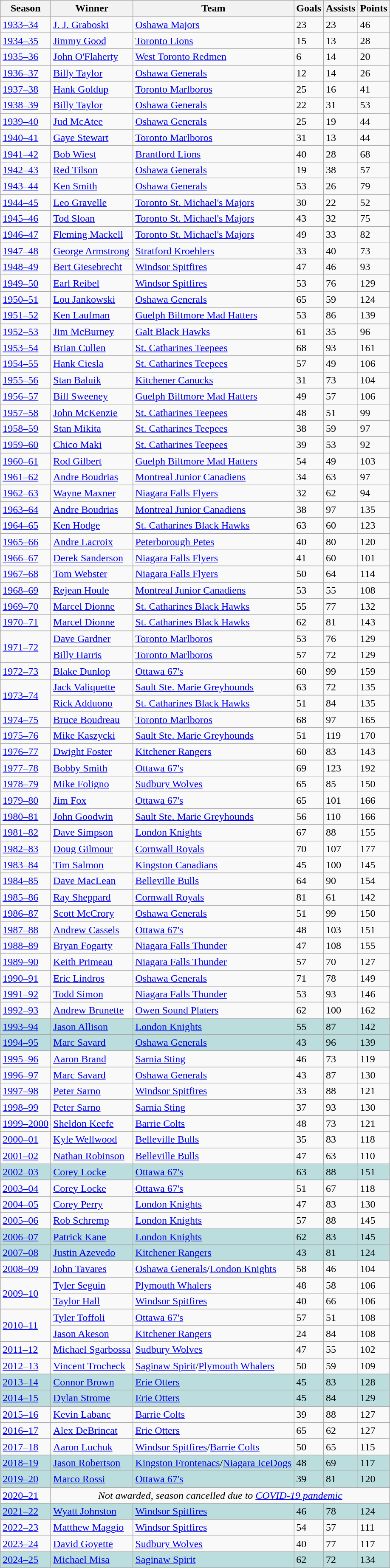<table class="wikitable sortable">
<tr>
<th>Season</th>
<th>Winner</th>
<th>Team</th>
<th>Goals</th>
<th>Assists</th>
<th>Points</th>
</tr>
<tr>
<td><a href='#'>1933–34</a></td>
<td><a href='#'>J. J. Graboski</a></td>
<td><a href='#'>Oshawa Majors</a></td>
<td>23</td>
<td>23</td>
<td>46</td>
</tr>
<tr>
<td><a href='#'>1934–35</a></td>
<td><a href='#'>Jimmy Good</a></td>
<td><a href='#'>Toronto Lions</a></td>
<td>15</td>
<td>13</td>
<td>28</td>
</tr>
<tr>
<td><a href='#'>1935–36</a></td>
<td><a href='#'>John O'Flaherty</a></td>
<td><a href='#'>West Toronto Redmen</a></td>
<td>6</td>
<td>14</td>
<td>20</td>
</tr>
<tr>
<td><a href='#'>1936–37</a></td>
<td><a href='#'>Billy Taylor</a></td>
<td><a href='#'>Oshawa Generals</a></td>
<td>12</td>
<td>14</td>
<td>26</td>
</tr>
<tr>
<td><a href='#'>1937–38</a></td>
<td><a href='#'>Hank Goldup</a></td>
<td><a href='#'>Toronto Marlboros</a></td>
<td>25</td>
<td>16</td>
<td>41</td>
</tr>
<tr>
<td><a href='#'>1938–39</a></td>
<td><a href='#'>Billy Taylor</a></td>
<td><a href='#'>Oshawa Generals</a></td>
<td>22</td>
<td>31</td>
<td>53</td>
</tr>
<tr>
<td><a href='#'>1939–40</a></td>
<td><a href='#'>Jud McAtee</a></td>
<td><a href='#'>Oshawa Generals</a></td>
<td>25</td>
<td>19</td>
<td>44</td>
</tr>
<tr>
<td><a href='#'>1940–41</a></td>
<td><a href='#'>Gaye Stewart</a></td>
<td><a href='#'>Toronto Marlboros</a></td>
<td>31</td>
<td>13</td>
<td>44</td>
</tr>
<tr>
<td><a href='#'>1941–42</a></td>
<td><a href='#'>Bob Wiest</a></td>
<td><a href='#'>Brantford Lions</a></td>
<td>40</td>
<td>28</td>
<td>68</td>
</tr>
<tr>
<td><a href='#'>1942–43</a></td>
<td><a href='#'>Red Tilson</a></td>
<td><a href='#'>Oshawa Generals</a></td>
<td>19</td>
<td>38</td>
<td>57</td>
</tr>
<tr>
<td><a href='#'>1943–44</a></td>
<td><a href='#'>Ken Smith</a></td>
<td><a href='#'>Oshawa Generals</a></td>
<td>53</td>
<td>26</td>
<td>79</td>
</tr>
<tr>
<td><a href='#'>1944–45</a></td>
<td><a href='#'>Leo Gravelle</a></td>
<td><a href='#'>Toronto St. Michael's Majors</a></td>
<td>30</td>
<td>22</td>
<td>52</td>
</tr>
<tr>
<td><a href='#'>1945–46</a></td>
<td><a href='#'>Tod Sloan</a></td>
<td><a href='#'>Toronto St. Michael's Majors</a></td>
<td>43</td>
<td>32</td>
<td>75</td>
</tr>
<tr>
<td><a href='#'>1946–47</a></td>
<td><a href='#'>Fleming Mackell</a></td>
<td><a href='#'>Toronto St. Michael's Majors</a></td>
<td>49</td>
<td>33</td>
<td>82</td>
</tr>
<tr>
<td><a href='#'>1947–48</a></td>
<td><a href='#'>George Armstrong</a></td>
<td><a href='#'>Stratford Kroehlers</a></td>
<td>33</td>
<td>40</td>
<td>73</td>
</tr>
<tr>
<td><a href='#'>1948–49</a></td>
<td><a href='#'>Bert Giesebrecht</a></td>
<td><a href='#'>Windsor Spitfires</a></td>
<td>47</td>
<td>46</td>
<td>93</td>
</tr>
<tr>
<td><a href='#'>1949–50</a></td>
<td><a href='#'>Earl Reibel</a></td>
<td><a href='#'>Windsor Spitfires</a></td>
<td>53</td>
<td>76</td>
<td>129</td>
</tr>
<tr>
<td><a href='#'>1950–51</a></td>
<td><a href='#'>Lou Jankowski</a></td>
<td><a href='#'>Oshawa Generals</a></td>
<td>65</td>
<td>59</td>
<td>124</td>
</tr>
<tr>
<td><a href='#'>1951–52</a></td>
<td><a href='#'>Ken Laufman</a></td>
<td><a href='#'>Guelph Biltmore Mad Hatters</a></td>
<td>53</td>
<td>86</td>
<td>139</td>
</tr>
<tr>
<td><a href='#'>1952–53</a></td>
<td><a href='#'>Jim McBurney</a></td>
<td><a href='#'>Galt Black Hawks</a></td>
<td>61</td>
<td>35</td>
<td>96</td>
</tr>
<tr>
<td><a href='#'>1953–54</a></td>
<td><a href='#'>Brian Cullen</a></td>
<td><a href='#'>St. Catharines Teepees</a></td>
<td>68</td>
<td>93</td>
<td>161</td>
</tr>
<tr>
<td><a href='#'>1954–55</a></td>
<td><a href='#'>Hank Ciesla</a></td>
<td><a href='#'>St. Catharines Teepees</a></td>
<td>57</td>
<td>49</td>
<td>106</td>
</tr>
<tr>
<td><a href='#'>1955–56</a></td>
<td><a href='#'>Stan Baluik</a></td>
<td><a href='#'>Kitchener Canucks</a></td>
<td>31</td>
<td>73</td>
<td>104</td>
</tr>
<tr>
<td><a href='#'>1956–57</a></td>
<td><a href='#'>Bill Sweeney</a></td>
<td><a href='#'>Guelph Biltmore Mad Hatters</a></td>
<td>49</td>
<td>57</td>
<td>106</td>
</tr>
<tr>
<td><a href='#'>1957–58</a></td>
<td><a href='#'>John McKenzie</a></td>
<td><a href='#'>St. Catharines Teepees</a></td>
<td>48</td>
<td>51</td>
<td>99</td>
</tr>
<tr>
<td><a href='#'>1958–59</a></td>
<td><a href='#'>Stan Mikita</a></td>
<td><a href='#'>St. Catharines Teepees</a></td>
<td>38</td>
<td>59</td>
<td>97</td>
</tr>
<tr>
<td><a href='#'>1959–60</a></td>
<td><a href='#'>Chico Maki</a></td>
<td><a href='#'>St. Catharines Teepees</a></td>
<td>39</td>
<td>53</td>
<td>92</td>
</tr>
<tr>
<td><a href='#'>1960–61</a></td>
<td><a href='#'>Rod Gilbert</a></td>
<td><a href='#'>Guelph Biltmore Mad Hatters</a></td>
<td>54</td>
<td>49</td>
<td>103</td>
</tr>
<tr>
<td><a href='#'>1961–62</a></td>
<td><a href='#'>Andre Boudrias</a></td>
<td><a href='#'>Montreal Junior Canadiens</a></td>
<td>34</td>
<td>63</td>
<td>97</td>
</tr>
<tr>
<td><a href='#'>1962–63</a></td>
<td><a href='#'>Wayne Maxner</a></td>
<td><a href='#'>Niagara Falls Flyers</a></td>
<td>32</td>
<td>62</td>
<td>94</td>
</tr>
<tr>
<td><a href='#'>1963–64</a></td>
<td><a href='#'>Andre Boudrias</a></td>
<td><a href='#'>Montreal Junior Canadiens</a></td>
<td>38</td>
<td>97</td>
<td>135</td>
</tr>
<tr>
<td><a href='#'>1964–65</a></td>
<td><a href='#'>Ken Hodge</a></td>
<td><a href='#'>St. Catharines Black Hawks</a></td>
<td>63</td>
<td>60</td>
<td>123</td>
</tr>
<tr>
<td><a href='#'>1965–66</a></td>
<td><a href='#'>Andre Lacroix</a></td>
<td><a href='#'>Peterborough Petes</a></td>
<td>40</td>
<td>80</td>
<td>120</td>
</tr>
<tr>
<td><a href='#'>1966–67</a></td>
<td><a href='#'>Derek Sanderson</a></td>
<td><a href='#'>Niagara Falls Flyers</a></td>
<td>41</td>
<td>60</td>
<td>101</td>
</tr>
<tr>
<td><a href='#'>1967–68</a></td>
<td><a href='#'>Tom Webster</a></td>
<td><a href='#'>Niagara Falls Flyers</a></td>
<td>50</td>
<td>64</td>
<td>114</td>
</tr>
<tr>
<td><a href='#'>1968–69</a></td>
<td><a href='#'>Rejean Houle</a></td>
<td><a href='#'>Montreal Junior Canadiens</a></td>
<td>53</td>
<td>55</td>
<td>108</td>
</tr>
<tr>
<td><a href='#'>1969–70</a></td>
<td><a href='#'>Marcel Dionne</a></td>
<td><a href='#'>St. Catharines Black Hawks</a></td>
<td>55</td>
<td>77</td>
<td>132</td>
</tr>
<tr>
<td><a href='#'>1970–71</a></td>
<td><a href='#'>Marcel Dionne</a></td>
<td><a href='#'>St. Catharines Black Hawks</a></td>
<td>62</td>
<td>81</td>
<td>143</td>
</tr>
<tr>
<td rowspan="2"><a href='#'>1971–72</a></td>
<td><a href='#'>Dave Gardner</a></td>
<td><a href='#'>Toronto Marlboros</a></td>
<td>53</td>
<td>76</td>
<td>129</td>
</tr>
<tr>
<td><a href='#'>Billy Harris</a></td>
<td><a href='#'>Toronto Marlboros</a></td>
<td>57</td>
<td>72</td>
<td>129</td>
</tr>
<tr>
<td><a href='#'>1972–73</a></td>
<td><a href='#'>Blake Dunlop</a></td>
<td><a href='#'>Ottawa 67's</a></td>
<td>60</td>
<td>99</td>
<td>159</td>
</tr>
<tr>
<td rowspan="2"><a href='#'>1973–74</a></td>
<td><a href='#'>Jack Valiquette</a></td>
<td><a href='#'>Sault Ste. Marie Greyhounds</a></td>
<td>63</td>
<td>72</td>
<td>135</td>
</tr>
<tr>
<td><a href='#'>Rick Adduono</a></td>
<td><a href='#'>St. Catharines Black Hawks</a></td>
<td>51</td>
<td>84</td>
<td>135</td>
</tr>
<tr>
<td><a href='#'>1974–75</a></td>
<td><a href='#'>Bruce Boudreau</a></td>
<td><a href='#'>Toronto Marlboros</a></td>
<td>68</td>
<td>97</td>
<td>165</td>
</tr>
<tr>
<td><a href='#'>1975–76</a></td>
<td><a href='#'>Mike Kaszycki</a></td>
<td><a href='#'>Sault Ste. Marie Greyhounds</a></td>
<td>51</td>
<td>119</td>
<td>170</td>
</tr>
<tr>
<td><a href='#'>1976–77</a></td>
<td><a href='#'>Dwight Foster</a></td>
<td><a href='#'>Kitchener Rangers</a></td>
<td>60</td>
<td>83</td>
<td>143</td>
</tr>
<tr>
<td><a href='#'>1977–78</a></td>
<td><a href='#'>Bobby Smith</a></td>
<td><a href='#'>Ottawa 67's</a></td>
<td>69</td>
<td>123</td>
<td>192</td>
</tr>
<tr>
<td><a href='#'>1978–79</a></td>
<td><a href='#'>Mike Foligno</a></td>
<td><a href='#'>Sudbury Wolves</a></td>
<td>65</td>
<td>85</td>
<td>150</td>
</tr>
<tr>
<td><a href='#'>1979–80</a></td>
<td><a href='#'>Jim Fox</a></td>
<td><a href='#'>Ottawa 67's</a></td>
<td>65</td>
<td>101</td>
<td>166</td>
</tr>
<tr>
<td><a href='#'>1980–81</a></td>
<td><a href='#'>John Goodwin</a></td>
<td><a href='#'>Sault Ste. Marie Greyhounds</a></td>
<td>56</td>
<td>110</td>
<td>166</td>
</tr>
<tr>
<td><a href='#'>1981–82</a></td>
<td><a href='#'>Dave Simpson</a></td>
<td><a href='#'>London Knights</a></td>
<td>67</td>
<td>88</td>
<td>155</td>
</tr>
<tr>
<td><a href='#'>1982–83</a></td>
<td><a href='#'>Doug Gilmour</a></td>
<td><a href='#'>Cornwall Royals</a></td>
<td>70</td>
<td>107</td>
<td>177</td>
</tr>
<tr>
<td><a href='#'>1983–84</a></td>
<td><a href='#'>Tim Salmon</a></td>
<td><a href='#'>Kingston Canadians</a></td>
<td>45</td>
<td>100</td>
<td>145</td>
</tr>
<tr>
<td><a href='#'>1984–85</a></td>
<td><a href='#'>Dave MacLean</a></td>
<td><a href='#'>Belleville Bulls</a></td>
<td>64</td>
<td>90</td>
<td>154</td>
</tr>
<tr>
<td><a href='#'>1985–86</a></td>
<td><a href='#'>Ray Sheppard</a></td>
<td><a href='#'>Cornwall Royals</a></td>
<td>81</td>
<td>61</td>
<td>142</td>
</tr>
<tr>
<td><a href='#'>1986–87</a></td>
<td><a href='#'>Scott McCrory</a></td>
<td><a href='#'>Oshawa Generals</a></td>
<td>51</td>
<td>99</td>
<td>150</td>
</tr>
<tr>
<td><a href='#'>1987–88</a></td>
<td><a href='#'>Andrew Cassels</a></td>
<td><a href='#'>Ottawa 67's</a></td>
<td>48</td>
<td>103</td>
<td>151</td>
</tr>
<tr>
<td><a href='#'>1988–89</a></td>
<td><a href='#'>Bryan Fogarty</a></td>
<td><a href='#'>Niagara Falls Thunder</a></td>
<td>47</td>
<td>108</td>
<td>155</td>
</tr>
<tr>
<td><a href='#'>1989–90</a></td>
<td><a href='#'>Keith Primeau</a></td>
<td><a href='#'>Niagara Falls Thunder</a></td>
<td>57</td>
<td>70</td>
<td>127</td>
</tr>
<tr>
<td><a href='#'>1990–91</a></td>
<td><a href='#'>Eric Lindros</a></td>
<td><a href='#'>Oshawa Generals</a></td>
<td>71</td>
<td>78</td>
<td>149</td>
</tr>
<tr>
<td><a href='#'>1991–92</a></td>
<td><a href='#'>Todd Simon</a></td>
<td><a href='#'>Niagara Falls Thunder</a></td>
<td>53</td>
<td>93</td>
<td>146</td>
</tr>
<tr>
<td><a href='#'>1992–93</a></td>
<td><a href='#'>Andrew Brunette</a></td>
<td><a href='#'>Owen Sound Platers</a></td>
<td>62</td>
<td>100</td>
<td>162</td>
</tr>
<tr bgcolor="#bbdddd">
<td><a href='#'>1993–94</a></td>
<td><a href='#'>Jason Allison</a></td>
<td><a href='#'>London Knights</a></td>
<td>55</td>
<td>87</td>
<td>142</td>
</tr>
<tr bgcolor="#bbdddd">
<td><a href='#'>1994–95</a></td>
<td><a href='#'>Marc Savard</a></td>
<td><a href='#'>Oshawa Generals</a></td>
<td>43</td>
<td>96</td>
<td>139</td>
</tr>
<tr>
<td><a href='#'>1995–96</a></td>
<td><a href='#'>Aaron Brand</a></td>
<td><a href='#'>Sarnia Sting</a></td>
<td>46</td>
<td>73</td>
<td>119</td>
</tr>
<tr>
<td><a href='#'>1996–97</a></td>
<td><a href='#'>Marc Savard</a></td>
<td><a href='#'>Oshawa Generals</a></td>
<td>43</td>
<td>87</td>
<td>130</td>
</tr>
<tr>
<td><a href='#'>1997–98</a></td>
<td><a href='#'>Peter Sarno</a></td>
<td><a href='#'>Windsor Spitfires</a></td>
<td>33</td>
<td>88</td>
<td>121</td>
</tr>
<tr>
<td><a href='#'>1998–99</a></td>
<td><a href='#'>Peter Sarno</a></td>
<td><a href='#'>Sarnia Sting</a></td>
<td>37</td>
<td>93</td>
<td>130</td>
</tr>
<tr>
<td><a href='#'>1999–2000</a></td>
<td><a href='#'>Sheldon Keefe</a></td>
<td><a href='#'>Barrie Colts</a></td>
<td>48</td>
<td>73</td>
<td>121</td>
</tr>
<tr>
<td><a href='#'>2000–01</a></td>
<td><a href='#'>Kyle Wellwood</a></td>
<td><a href='#'>Belleville Bulls</a></td>
<td>35</td>
<td>83</td>
<td>118</td>
</tr>
<tr>
<td><a href='#'>2001–02</a></td>
<td><a href='#'>Nathan Robinson</a></td>
<td><a href='#'>Belleville Bulls</a></td>
<td>47</td>
<td>63</td>
<td>110</td>
</tr>
<tr bgcolor="#bbdddd">
<td><a href='#'>2002–03</a></td>
<td><a href='#'>Corey Locke</a></td>
<td><a href='#'>Ottawa 67's</a></td>
<td>63</td>
<td>88</td>
<td>151</td>
</tr>
<tr>
<td><a href='#'>2003–04</a></td>
<td><a href='#'>Corey Locke</a></td>
<td><a href='#'>Ottawa 67's</a></td>
<td>51</td>
<td>67</td>
<td>118</td>
</tr>
<tr>
<td><a href='#'>2004–05</a></td>
<td><a href='#'>Corey Perry</a></td>
<td><a href='#'>London Knights</a></td>
<td>47</td>
<td>83</td>
<td>130</td>
</tr>
<tr>
<td><a href='#'>2005–06</a></td>
<td><a href='#'>Rob Schremp</a></td>
<td><a href='#'>London Knights</a></td>
<td>57</td>
<td>88</td>
<td>145</td>
</tr>
<tr bgcolor="#bbdddd">
<td><a href='#'>2006–07</a></td>
<td><a href='#'>Patrick Kane</a></td>
<td><a href='#'>London Knights</a></td>
<td>62</td>
<td>83</td>
<td>145</td>
</tr>
<tr bgcolor="#bbdddd">
<td><a href='#'>2007–08</a></td>
<td><a href='#'>Justin Azevedo</a></td>
<td><a href='#'>Kitchener Rangers</a></td>
<td>43</td>
<td>81</td>
<td>124</td>
</tr>
<tr>
<td><a href='#'>2008–09</a></td>
<td><a href='#'>John Tavares</a></td>
<td><a href='#'>Oshawa Generals</a>/<a href='#'>London Knights</a></td>
<td>58</td>
<td>46</td>
<td>104</td>
</tr>
<tr>
<td rowspan="2"><a href='#'>2009–10</a></td>
<td><a href='#'>Tyler Seguin</a></td>
<td><a href='#'>Plymouth Whalers</a></td>
<td>48</td>
<td>58</td>
<td>106</td>
</tr>
<tr>
<td><a href='#'>Taylor Hall</a></td>
<td><a href='#'>Windsor Spitfires</a></td>
<td>40</td>
<td>66</td>
<td>106</td>
</tr>
<tr>
<td rowspan="2"><a href='#'>2010–11</a></td>
<td><a href='#'>Tyler Toffoli</a></td>
<td><a href='#'>Ottawa 67's</a></td>
<td>57</td>
<td>51</td>
<td>108</td>
</tr>
<tr>
<td><a href='#'>Jason Akeson</a></td>
<td><a href='#'>Kitchener Rangers</a></td>
<td>24</td>
<td>84</td>
<td>108</td>
</tr>
<tr>
<td><a href='#'>2011–12</a></td>
<td><a href='#'>Michael Sgarbossa</a></td>
<td><a href='#'>Sudbury Wolves</a></td>
<td>47</td>
<td>55</td>
<td>102</td>
</tr>
<tr>
<td><a href='#'>2012–13</a></td>
<td><a href='#'>Vincent Trocheck</a></td>
<td><a href='#'>Saginaw Spirit</a>/<a href='#'>Plymouth Whalers</a></td>
<td>50</td>
<td>59</td>
<td>109</td>
</tr>
<tr bgcolor="#bbdddd">
<td><a href='#'>2013–14</a></td>
<td><a href='#'>Connor Brown</a></td>
<td><a href='#'>Erie Otters</a></td>
<td>45</td>
<td>83</td>
<td>128</td>
</tr>
<tr bgcolor="#bbdddd">
<td><a href='#'>2014–15</a></td>
<td><a href='#'>Dylan Strome</a></td>
<td><a href='#'>Erie Otters</a></td>
<td>45</td>
<td>84</td>
<td>129</td>
</tr>
<tr>
<td><a href='#'>2015–16</a></td>
<td><a href='#'>Kevin Labanc</a></td>
<td><a href='#'>Barrie Colts</a></td>
<td>39</td>
<td>88</td>
<td>127</td>
</tr>
<tr>
<td><a href='#'>2016–17</a></td>
<td><a href='#'>Alex DeBrincat</a></td>
<td><a href='#'>Erie Otters</a></td>
<td>65</td>
<td>62</td>
<td>127</td>
</tr>
<tr>
<td><a href='#'>2017–18</a></td>
<td><a href='#'>Aaron Luchuk</a></td>
<td><a href='#'>Windsor Spitfires</a>/<a href='#'>Barrie Colts</a></td>
<td>50</td>
<td>65</td>
<td>115</td>
</tr>
<tr bgcolor="#bbdddd">
<td><a href='#'>2018–19</a></td>
<td><a href='#'>Jason Robertson</a></td>
<td><a href='#'>Kingston Frontenacs</a>/<a href='#'>Niagara IceDogs</a></td>
<td>48</td>
<td>69</td>
<td>117</td>
</tr>
<tr bgcolor="#bbdddd">
<td><a href='#'>2019–20</a></td>
<td><a href='#'>Marco Rossi</a></td>
<td><a href='#'>Ottawa 67's</a></td>
<td>39</td>
<td>81</td>
<td>120</td>
</tr>
<tr>
<td><a href='#'>2020–21</a></td>
<td colspan=5 align=center><em>Not awarded, season cancelled due to <a href='#'>COVID-19 pandemic</a></em></td>
</tr>
<tr bgcolor="#bbdddd">
<td><a href='#'>2021–22</a></td>
<td><a href='#'>Wyatt Johnston</a></td>
<td><a href='#'>Windsor Spitfires</a></td>
<td>46</td>
<td>78</td>
<td>124</td>
</tr>
<tr>
<td><a href='#'>2022–23</a></td>
<td><a href='#'>Matthew Maggio</a></td>
<td><a href='#'>Windsor Spitfires</a></td>
<td>54</td>
<td>57</td>
<td>111</td>
</tr>
<tr>
<td><a href='#'>2023–24</a></td>
<td><a href='#'>David Goyette</a></td>
<td><a href='#'>Sudbury Wolves</a></td>
<td>40</td>
<td>77</td>
<td>117</td>
</tr>
<tr bgcolor="#bbdddd">
<td><a href='#'>2024–25</a></td>
<td><a href='#'>Michael Misa</a></td>
<td><a href='#'>Saginaw Spirit</a></td>
<td>62</td>
<td>72</td>
<td>134</td>
</tr>
</table>
